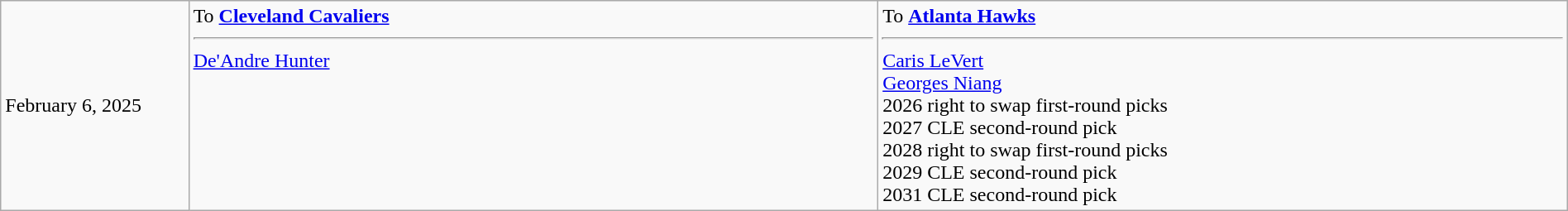<table class="wikitable" style="width:100%;">
<tr>
<td>February 6, 2025</td>
<td style="width:44%; vertical-align:top;">To <strong><a href='#'>Cleveland Cavaliers</a></strong><hr><a href='#'>De'Andre Hunter</a></td>
<td style="width:44%; vertical-align:top;">To <strong><a href='#'>Atlanta Hawks</a></strong><hr><a href='#'>Caris LeVert</a><br><a href='#'>Georges Niang</a><br>2026 right to swap first-round picks<br>2027 CLE second-round pick<br>2028 right to swap first-round picks<br>2029 CLE second-round pick<br>2031 CLE second-round pick</td>
</tr>
</table>
